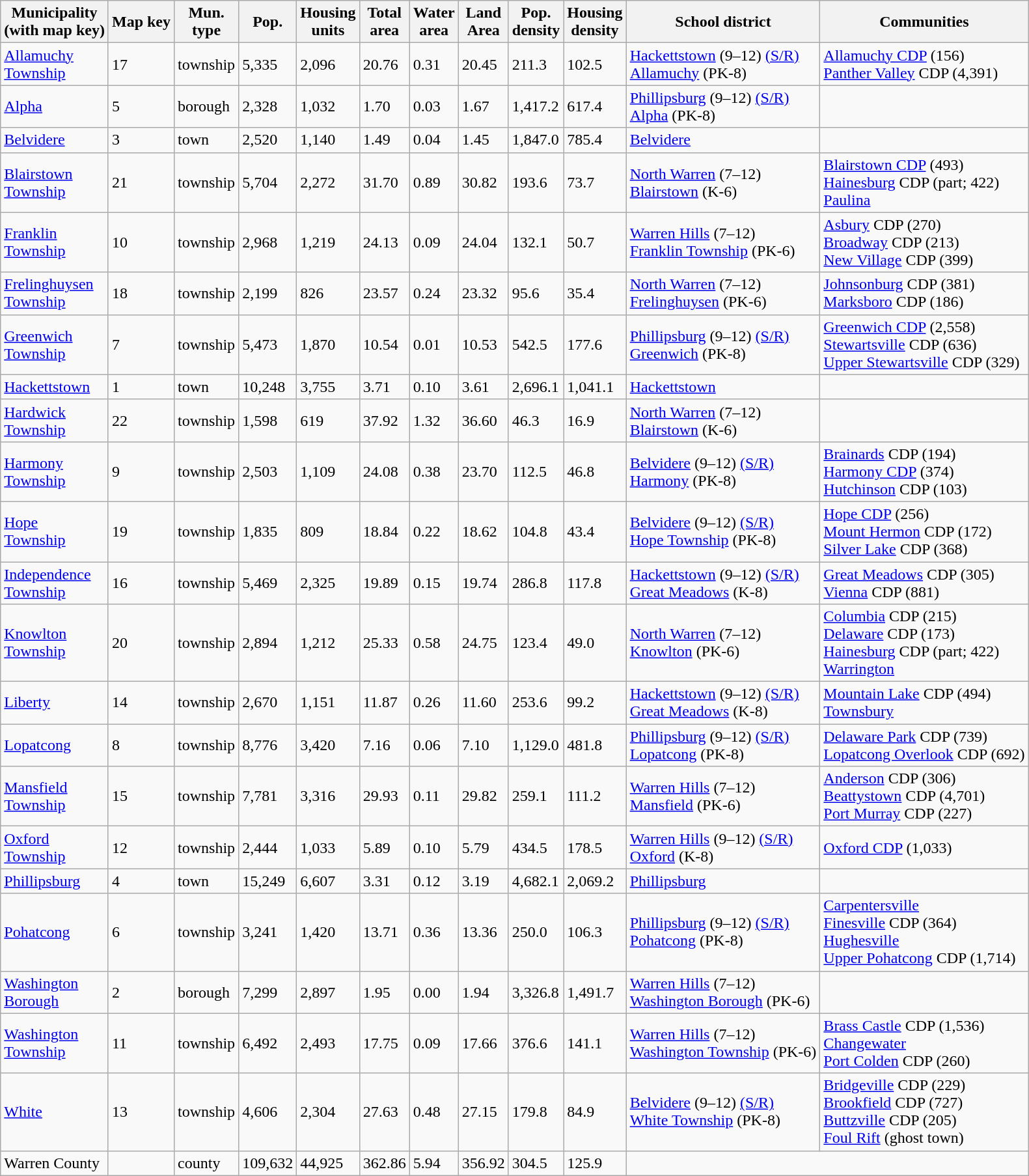<table class="wikitable sortable">
<tr>
<th>Municipality<br>(with map key)</th>
<th>Map key</th>
<th>Mun.<br>type</th>
<th>Pop.</th>
<th>Housing<br>units</th>
<th>Total<br>area</th>
<th>Water<br>area</th>
<th>Land<br>Area</th>
<th>Pop.<br>density</th>
<th>Housing<br>density</th>
<th>School district</th>
<th>Communities</th>
</tr>
<tr>
<td><a href='#'>Allamuchy<br>Township</a></td>
<td>17</td>
<td>township</td>
<td>5,335</td>
<td>2,096</td>
<td>20.76</td>
<td>0.31</td>
<td>20.45</td>
<td>211.3</td>
<td>102.5</td>
<td><a href='#'>Hackettstown</a> (9–12) <a href='#'>(S/R)</a><br><a href='#'>Allamuchy</a> (PK-8)</td>
<td><a href='#'>Allamuchy CDP</a> (156)<br><a href='#'>Panther Valley</a> CDP (4,391)</td>
</tr>
<tr>
<td><a href='#'>Alpha</a></td>
<td>5</td>
<td>borough</td>
<td>2,328</td>
<td>1,032</td>
<td>1.70</td>
<td>0.03</td>
<td>1.67</td>
<td>1,417.2</td>
<td>617.4</td>
<td><a href='#'>Phillipsburg</a> (9–12) <a href='#'>(S/R)</a><br><a href='#'>Alpha</a> (PK-8)</td>
<td></td>
</tr>
<tr>
<td><a href='#'>Belvidere</a></td>
<td>3</td>
<td>town</td>
<td>2,520</td>
<td>1,140</td>
<td>1.49</td>
<td>0.04</td>
<td>1.45</td>
<td>1,847.0</td>
<td>785.4</td>
<td><a href='#'>Belvidere</a></td>
<td></td>
</tr>
<tr>
<td><a href='#'>Blairstown<br>Township</a></td>
<td>21</td>
<td>township</td>
<td>5,704</td>
<td>2,272</td>
<td>31.70</td>
<td>0.89</td>
<td>30.82</td>
<td>193.6</td>
<td>73.7</td>
<td><a href='#'>North Warren</a> (7–12)<br><a href='#'>Blairstown</a> (K-6)</td>
<td><a href='#'>Blairstown CDP</a> (493)<br><a href='#'>Hainesburg</a> CDP (part; 422)<br><a href='#'>Paulina</a></td>
</tr>
<tr>
<td><a href='#'>Franklin<br>Township</a></td>
<td>10</td>
<td>township</td>
<td>2,968</td>
<td>1,219</td>
<td>24.13</td>
<td>0.09</td>
<td>24.04</td>
<td>132.1</td>
<td>50.7</td>
<td><a href='#'>Warren Hills</a> (7–12) <br><a href='#'>Franklin Township</a> (PK-6)</td>
<td><a href='#'>Asbury</a> CDP (270)<br><a href='#'>Broadway</a> CDP (213)<br><a href='#'>New Village</a> CDP (399)</td>
</tr>
<tr>
<td><a href='#'>Frelinghuysen<br>Township</a></td>
<td>18</td>
<td>township</td>
<td>2,199</td>
<td>826</td>
<td>23.57</td>
<td>0.24</td>
<td>23.32</td>
<td>95.6</td>
<td>35.4</td>
<td><a href='#'>North Warren</a> (7–12)<br><a href='#'>Frelinghuysen</a> (PK-6)</td>
<td><a href='#'>Johnsonburg</a> CDP (381)<br><a href='#'>Marksboro</a> CDP (186)</td>
</tr>
<tr>
<td><a href='#'>Greenwich<br>Township</a></td>
<td>7</td>
<td>township</td>
<td>5,473</td>
<td>1,870</td>
<td>10.54</td>
<td>0.01</td>
<td>10.53</td>
<td>542.5</td>
<td>177.6</td>
<td><a href='#'>Phillipsburg</a> (9–12) <a href='#'>(S/R)</a><br><a href='#'>Greenwich</a> (PK-8)</td>
<td><a href='#'>Greenwich CDP</a> (2,558)<br><a href='#'>Stewartsville</a> CDP (636)<br><a href='#'>Upper Stewartsville</a> CDP (329)</td>
</tr>
<tr>
<td><a href='#'>Hackettstown</a></td>
<td>1</td>
<td>town</td>
<td>10,248</td>
<td>3,755</td>
<td>3.71</td>
<td>0.10</td>
<td>3.61</td>
<td>2,696.1</td>
<td>1,041.1</td>
<td><a href='#'>Hackettstown</a></td>
<td></td>
</tr>
<tr>
<td><a href='#'>Hardwick<br>Township</a></td>
<td>22</td>
<td>township</td>
<td>1,598</td>
<td>619</td>
<td>37.92</td>
<td>1.32</td>
<td>36.60</td>
<td>46.3</td>
<td>16.9</td>
<td><a href='#'>North Warren</a> (7–12) <br><a href='#'>Blairstown</a> (K-6)</td>
<td></td>
</tr>
<tr>
<td><a href='#'>Harmony<br>Township</a></td>
<td>9</td>
<td>township</td>
<td>2,503</td>
<td>1,109</td>
<td>24.08</td>
<td>0.38</td>
<td>23.70</td>
<td>112.5</td>
<td>46.8</td>
<td><a href='#'>Belvidere</a> (9–12) <a href='#'>(S/R)</a><br><a href='#'>Harmony</a> (PK-8)</td>
<td><a href='#'>Brainards</a> CDP (194)<br><a href='#'>Harmony CDP</a> (374)<br><a href='#'>Hutchinson</a> CDP (103)</td>
</tr>
<tr>
<td><a href='#'>Hope<br>Township</a></td>
<td>19</td>
<td>township</td>
<td>1,835</td>
<td>809</td>
<td>18.84</td>
<td>0.22</td>
<td>18.62</td>
<td>104.8</td>
<td>43.4</td>
<td><a href='#'>Belvidere</a> (9–12) <a href='#'>(S/R)</a><br><a href='#'>Hope Township</a> (PK-8)</td>
<td><a href='#'>Hope CDP</a> (256)<br><a href='#'>Mount Hermon</a> CDP (172)<br><a href='#'>Silver Lake</a> CDP (368)</td>
</tr>
<tr>
<td><a href='#'>Independence<br>Township</a></td>
<td>16</td>
<td>township</td>
<td>5,469</td>
<td>2,325</td>
<td>19.89</td>
<td>0.15</td>
<td>19.74</td>
<td>286.8</td>
<td>117.8</td>
<td><a href='#'>Hackettstown</a> (9–12) <a href='#'>(S/R)</a><br><a href='#'>Great Meadows</a> (K-8)</td>
<td><a href='#'>Great Meadows</a> CDP (305)<br><a href='#'>Vienna</a> CDP (881)</td>
</tr>
<tr>
<td><a href='#'>Knowlton<br>Township</a></td>
<td>20</td>
<td>township</td>
<td>2,894</td>
<td>1,212</td>
<td>25.33</td>
<td>0.58</td>
<td>24.75</td>
<td>123.4</td>
<td>49.0</td>
<td><a href='#'>North Warren</a> (7–12) <br><a href='#'>Knowlton</a> (PK-6)</td>
<td><a href='#'>Columbia</a> CDP (215)<br><a href='#'>Delaware</a> CDP (173)<br><a href='#'>Hainesburg</a> CDP (part; 422)<br><a href='#'>Warrington</a></td>
</tr>
<tr>
<td><a href='#'>Liberty</a></td>
<td>14</td>
<td>township</td>
<td>2,670</td>
<td>1,151</td>
<td>11.87</td>
<td>0.26</td>
<td>11.60</td>
<td>253.6</td>
<td>99.2</td>
<td><a href='#'>Hackettstown</a> (9–12) <a href='#'>(S/R)</a><br><a href='#'>Great Meadows</a> (K-8)</td>
<td><a href='#'>Mountain Lake</a> CDP (494)<br><a href='#'>Townsbury</a></td>
</tr>
<tr>
<td><a href='#'>Lopatcong</a></td>
<td>8</td>
<td>township</td>
<td>8,776</td>
<td>3,420</td>
<td>7.16</td>
<td>0.06</td>
<td>7.10</td>
<td>1,129.0</td>
<td>481.8</td>
<td><a href='#'>Phillipsburg</a> (9–12) <a href='#'>(S/R)</a><br><a href='#'>Lopatcong</a> (PK-8)</td>
<td><a href='#'>Delaware Park</a> CDP (739)<br><a href='#'>Lopatcong Overlook</a> CDP (692)</td>
</tr>
<tr>
<td><a href='#'>Mansfield<br>Township</a></td>
<td>15</td>
<td>township</td>
<td>7,781</td>
<td>3,316</td>
<td>29.93</td>
<td>0.11</td>
<td>29.82</td>
<td>259.1</td>
<td>111.2</td>
<td><a href='#'>Warren Hills</a> (7–12)<br><a href='#'>Mansfield</a> (PK-6)</td>
<td><a href='#'>Anderson</a> CDP (306)<br><a href='#'>Beattystown</a> CDP (4,701)<br><a href='#'>Port Murray</a> CDP (227)</td>
</tr>
<tr>
<td><a href='#'>Oxford<br>Township</a></td>
<td>12</td>
<td>township</td>
<td>2,444</td>
<td>1,033</td>
<td>5.89</td>
<td>0.10</td>
<td>5.79</td>
<td>434.5</td>
<td>178.5</td>
<td><a href='#'>Warren Hills</a> (9–12) <a href='#'>(S/R)</a><br><a href='#'>Oxford</a> (K-8)</td>
<td><a href='#'>Oxford CDP</a> (1,033)</td>
</tr>
<tr>
<td><a href='#'>Phillipsburg</a></td>
<td>4</td>
<td>town</td>
<td>15,249</td>
<td>6,607</td>
<td>3.31</td>
<td>0.12</td>
<td>3.19</td>
<td>4,682.1</td>
<td>2,069.2</td>
<td><a href='#'>Phillipsburg</a></td>
<td></td>
</tr>
<tr>
<td><a href='#'>Pohatcong</a></td>
<td>6</td>
<td>township</td>
<td>3,241</td>
<td>1,420</td>
<td>13.71</td>
<td>0.36</td>
<td>13.36</td>
<td>250.0</td>
<td>106.3</td>
<td><a href='#'>Phillipsburg</a> (9–12) <a href='#'>(S/R)</a><br><a href='#'>Pohatcong</a> (PK-8)</td>
<td><a href='#'>Carpentersville</a><br><a href='#'>Finesville</a> CDP (364)<br><a href='#'>Hughesville</a><br><a href='#'>Upper Pohatcong</a> CDP (1,714)</td>
</tr>
<tr>
<td><a href='#'>Washington<br>Borough</a></td>
<td>2</td>
<td>borough</td>
<td>7,299</td>
<td>2,897</td>
<td>1.95</td>
<td>0.00</td>
<td>1.94</td>
<td>3,326.8</td>
<td>1,491.7</td>
<td><a href='#'>Warren Hills</a> (7–12)<br><a href='#'>Washington Borough</a> (PK-6)</td>
<td></td>
</tr>
<tr>
<td><a href='#'>Washington<br>Township</a></td>
<td>11</td>
<td>township</td>
<td>6,492</td>
<td>2,493</td>
<td>17.75</td>
<td>0.09</td>
<td>17.66</td>
<td>376.6</td>
<td>141.1</td>
<td><a href='#'>Warren Hills</a> (7–12)<br><a href='#'>Washington Township</a> (PK-6)</td>
<td><a href='#'>Brass Castle</a> CDP (1,536)<br><a href='#'>Changewater</a><br><a href='#'>Port Colden</a> CDP (260)</td>
</tr>
<tr>
<td><a href='#'>White</a></td>
<td>13</td>
<td>township</td>
<td>4,606</td>
<td>2,304</td>
<td>27.63</td>
<td>0.48</td>
<td>27.15</td>
<td>179.8</td>
<td>84.9</td>
<td><a href='#'>Belvidere</a> (9–12) <a href='#'>(S/R)</a><br><a href='#'>White Township</a> (PK-8)</td>
<td><a href='#'>Bridgeville</a> CDP (229)<br><a href='#'>Brookfield</a> CDP (727)<br><a href='#'>Buttzville</a> CDP (205)<br><a href='#'>Foul Rift</a> (ghost town)</td>
</tr>
<tr>
<td>Warren County</td>
<td></td>
<td>county</td>
<td>109,632</td>
<td>44,925</td>
<td>362.86</td>
<td>5.94</td>
<td>356.92</td>
<td>304.5</td>
<td>125.9</td>
</tr>
</table>
